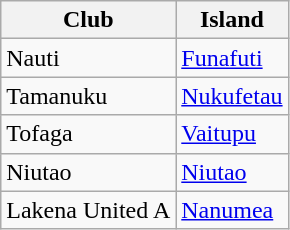<table class="wikitable sortable">
<tr>
<th>Club</th>
<th>Island</th>
</tr>
<tr>
<td>Nauti</td>
<td><a href='#'>Funafuti</a></td>
</tr>
<tr>
<td>Tamanuku</td>
<td><a href='#'>Nukufetau</a></td>
</tr>
<tr>
<td>Tofaga</td>
<td><a href='#'>Vaitupu</a></td>
</tr>
<tr>
<td>Niutao</td>
<td><a href='#'>Niutao</a></td>
</tr>
<tr>
<td>Lakena United A</td>
<td><a href='#'>Nanumea</a></td>
</tr>
</table>
